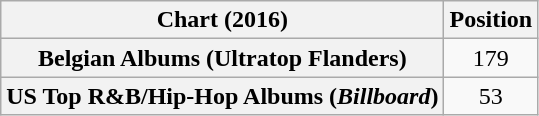<table class="wikitable sortable plainrowheaders" style="text-align:center">
<tr>
<th scope="col">Chart (2016)</th>
<th scope="col">Position</th>
</tr>
<tr>
<th scope="row">Belgian Albums (Ultratop Flanders)</th>
<td>179</td>
</tr>
<tr>
<th scope="row">US Top R&B/Hip-Hop Albums (<em>Billboard</em>)</th>
<td>53</td>
</tr>
</table>
